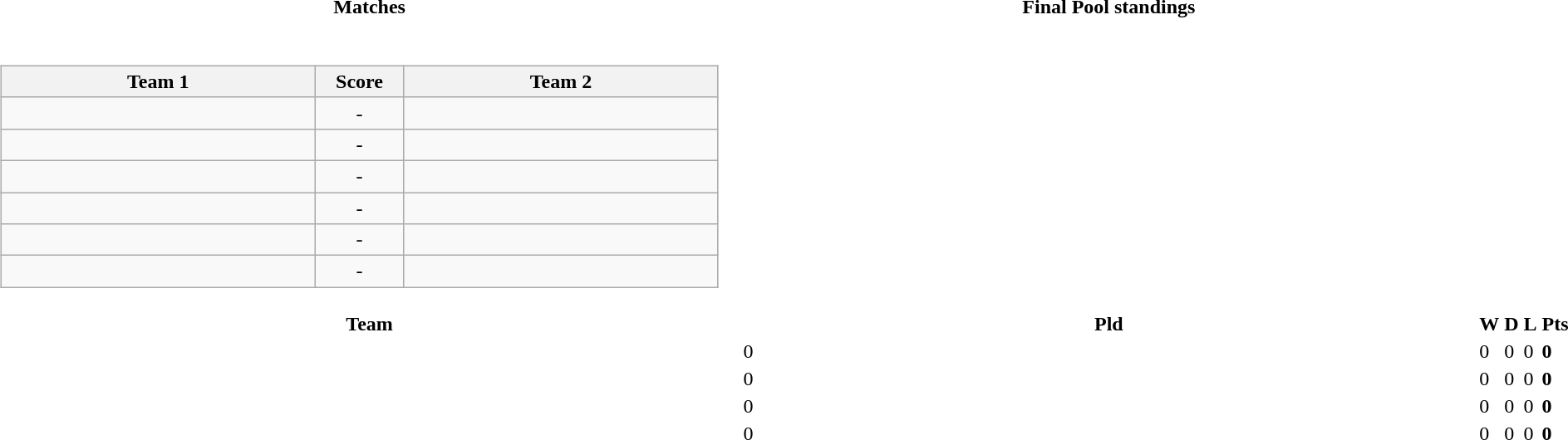<table>
<tr>
<th style="width:50%;">Matches</th>
<th style="width:50%;">Final Pool standings</th>
</tr>
<tr>
<td><br><table class="wikitable" style="text-align: center;">
<tr>
<th style="width:200pt;"><strong>Team 1</strong></th>
<th style="width:50pt;"><strong>Score</strong></th>
<th style="width:200pt;"><strong>Team 2</strong></th>
</tr>
<tr>
<td></td>
<td>-</td>
<td></td>
</tr>
<tr>
<td></td>
<td>-</td>
<td></td>
</tr>
<tr>
<td></td>
<td>-</td>
<td></td>
</tr>
<tr>
<td></td>
<td>-</td>
<td></td>
</tr>
<tr>
<td></td>
<td>-</td>
<td></td>
</tr>
<tr>
<td></td>
<td>-</td>
<td></td>
</tr>
</table>
</td>
<td><br></td>
</tr>
<tr>
<th style="width:200px;">Team</th>
<th width="40">Pld</th>
<th width="40">W</th>
<th width="40">D</th>
<th width="40">L</th>
<th width="40">Pts</th>
</tr>
<tr>
<td align=left></td>
<td>0</td>
<td>0</td>
<td>0</td>
<td>0</td>
<td><strong>0</strong></td>
</tr>
<tr>
<td align=left></td>
<td>0</td>
<td>0</td>
<td>0</td>
<td>0</td>
<td><strong>0</strong></td>
</tr>
<tr>
<td align=left></td>
<td>0</td>
<td>0</td>
<td>0</td>
<td>0</td>
<td><strong>0</strong></td>
</tr>
<tr>
<td align=left></td>
<td>0</td>
<td>0</td>
<td>0</td>
<td>0</td>
<td><strong>0</strong></td>
</tr>
</table>
